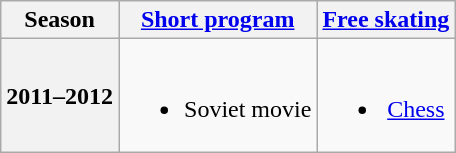<table class=wikitable style=text-align:center>
<tr>
<th>Season</th>
<th><a href='#'>Short program</a></th>
<th><a href='#'>Free skating</a></th>
</tr>
<tr>
<th>2011–2012 <br> </th>
<td><br><ul><li>Soviet movie <br></li></ul></td>
<td><br><ul><li><a href='#'>Chess</a> <br></li></ul></td>
</tr>
</table>
